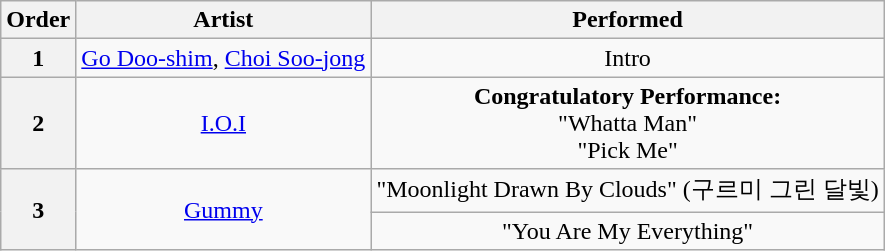<table class="wikitable" style="text-align:center;">
<tr>
<th>Order</th>
<th>Artist</th>
<th>Performed</th>
</tr>
<tr>
<th>1</th>
<td><a href='#'>Go Doo-shim</a>, <a href='#'>Choi Soo-jong</a></td>
<td>Intro</td>
</tr>
<tr>
<th>2</th>
<td><a href='#'>I.O.I</a></td>
<td><strong>Congratulatory Performance:</strong><br>"Whatta Man"<br>"Pick Me"</td>
</tr>
<tr>
<th rowspan=2>3</th>
<td rowspan=2><a href='#'>Gummy</a></td>
<td>"Moonlight Drawn By Clouds" (구르미 그린 달빛)<br></td>
</tr>
<tr>
<td>"You Are My Everything"<br></td>
</tr>
</table>
